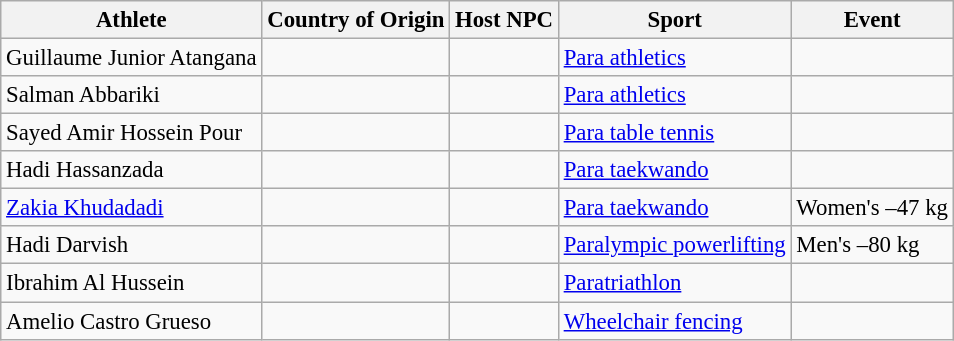<table class="sortable wikitable" style="font-size:95%">
<tr>
<th>Athlete</th>
<th>Country of Origin</th>
<th>Host NPC</th>
<th>Sport</th>
<th>Event</th>
</tr>
<tr>
<td>Guillaume Junior Atangana</td>
<td></td>
<td></td>
<td><a href='#'>Para athletics</a></td>
<td></td>
</tr>
<tr>
<td>Salman Abbariki</td>
<td></td>
<td></td>
<td><a href='#'>Para athletics</a></td>
<td></td>
</tr>
<tr>
<td>Sayed Amir Hossein Pour</td>
<td></td>
<td></td>
<td><a href='#'>Para table tennis</a></td>
<td></td>
</tr>
<tr>
<td>Hadi Hassanzada</td>
<td></td>
<td></td>
<td><a href='#'>Para taekwando</a></td>
<td></td>
</tr>
<tr>
<td><a href='#'>Zakia Khudadadi</a></td>
<td></td>
<td></td>
<td><a href='#'>Para taekwando</a></td>
<td>Women's –47 kg</td>
</tr>
<tr>
<td>Hadi Darvish</td>
<td></td>
<td></td>
<td><a href='#'>Paralympic powerlifting</a></td>
<td>Men's –80 kg</td>
</tr>
<tr>
<td>Ibrahim Al Hussein</td>
<td></td>
<td></td>
<td><a href='#'>Paratriathlon</a></td>
<td></td>
</tr>
<tr>
<td>Amelio Castro Grueso</td>
<td></td>
<td></td>
<td><a href='#'>Wheelchair fencing</a></td>
<td></td>
</tr>
</table>
